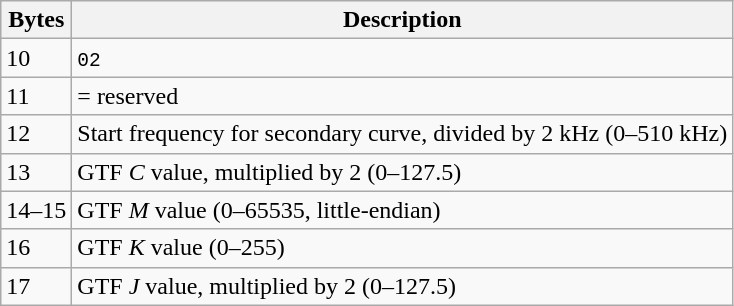<table class=wikitable>
<tr>
<th>Bytes</th>
<th>Description</th>
</tr>
<tr>
<td>10</td>
<td><code>02</code></td>
</tr>
<tr>
<td>11</td>
<td colspan=2> = reserved</td>
</tr>
<tr>
<td>12</td>
<td>Start frequency for secondary curve, divided by 2 kHz (0–510 kHz)</td>
</tr>
<tr>
<td>13</td>
<td>GTF <em>C</em> value, multiplied by 2 (0–127.5)</td>
</tr>
<tr>
<td>14–15</td>
<td>GTF <em>M</em> value (0–65535, little-endian)</td>
</tr>
<tr>
<td>16</td>
<td>GTF <em>K</em> value (0–255)</td>
</tr>
<tr>
<td>17</td>
<td>GTF <em>J</em> value, multiplied by 2 (0–127.5)</td>
</tr>
</table>
